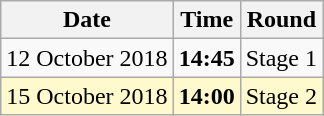<table class="wikitable">
<tr>
<th>Date</th>
<th>Time</th>
<th>Round</th>
</tr>
<tr>
<td>12 October 2018</td>
<td><strong>14:45</strong></td>
<td>Stage 1</td>
</tr>
<tr>
<td style=background:lemonchiffon>15 October 2018</td>
<td style=background:lemonchiffon><strong>14:00</strong></td>
<td style=background:lemonchiffon>Stage   2</td>
</tr>
</table>
